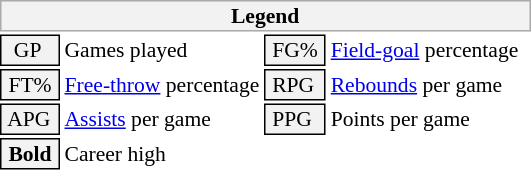<table class="toccolours" style="font-size: 90%; white-space: nowrap;">
<tr>
<th colspan="6" style="background:#f2f2f2; border:1px solid #aaa;">Legend</th>
</tr>
<tr>
<td style="background:#f2f2f2; border:1px solid black;">  GP</td>
<td>Games played</td>
<td style="background:#f2f2f2; border:1px solid black;"> FG% </td>
<td style="padding-right: 8px"><a href='#'>Field-goal</a> percentage</td>
</tr>
<tr>
<td style="background:#f2f2f2; border:1px solid black;"> FT% </td>
<td><a href='#'>Free-throw</a> percentage</td>
<td style="background:#f2f2f2; border:1px solid black;"> RPG </td>
<td><a href='#'>Rebounds</a> per game</td>
</tr>
<tr>
<td style="background:#f2f2f2; border:1px solid black;"> APG </td>
<td><a href='#'>Assists</a> per game</td>
<td style="background:#f2f2f2; border:1px solid black;"> PPG </td>
<td>Points per game</td>
</tr>
<tr>
<td style="background-color: #F2F2F2; border: 1px solid black"> <strong>Bold</strong> </td>
<td>Career high</td>
</tr>
<tr>
</tr>
</table>
